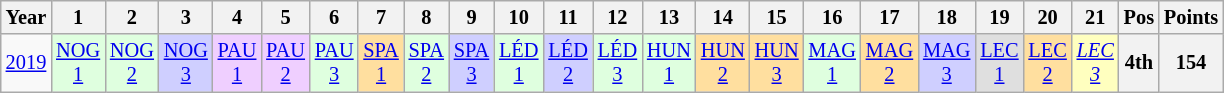<table class="wikitable" style="text-align:center; font-size:85%">
<tr>
<th>Year</th>
<th>1</th>
<th>2</th>
<th>3</th>
<th>4</th>
<th>5</th>
<th>6</th>
<th>7</th>
<th>8</th>
<th>9</th>
<th>10</th>
<th>11</th>
<th>12</th>
<th>13</th>
<th>14</th>
<th>15</th>
<th>16</th>
<th>17</th>
<th>18</th>
<th>19</th>
<th>20</th>
<th>21</th>
<th>Pos</th>
<th>Points</th>
</tr>
<tr>
<td><a href='#'>2019</a></td>
<td style="background:#DFFFDF;"><a href='#'>NOG<br>1</a><br></td>
<td style="background:#DFFFDF;"><a href='#'>NOG<br>2</a><br></td>
<td style="background:#CFCFFF;"><a href='#'>NOG<br>3</a><br></td>
<td style="background:#EFCFFF;"><a href='#'>PAU<br>1</a><br></td>
<td style="background:#EFCFFF;"><a href='#'>PAU<br>2</a><br></td>
<td style="background:#DFFFDF;"><a href='#'>PAU<br>3</a><br></td>
<td style="background:#FFDF9F;"><a href='#'>SPA<br>1</a><br></td>
<td style="background:#DFFFDF;"><a href='#'>SPA<br>2</a><br></td>
<td style="background:#CFCFFF;"><a href='#'>SPA<br>3</a><br></td>
<td style="background:#DFFFDF;"><a href='#'>LÉD<br>1</a><br></td>
<td style="background:#CFCFFF;"><a href='#'>LÉD<br>2</a><br></td>
<td style="background:#DFFFDF;"><a href='#'>LÉD<br>3</a><br></td>
<td style="background:#DFFFDF;"><a href='#'>HUN<br>1</a><br></td>
<td style="background:#FFDF9F;"><a href='#'>HUN<br>2</a><br></td>
<td style="background:#FFDF9F;"><a href='#'>HUN<br>3</a><br></td>
<td style="background:#DFFFDF;"><a href='#'>MAG<br>1</a><br></td>
<td style="background:#FFDF9F;"><a href='#'>MAG<br>2</a><br></td>
<td style="background:#CFCFFF;"><a href='#'>MAG<br>3</a><br></td>
<td style="background:#DFDFDF;"><a href='#'>LEC<br>1</a><br></td>
<td style="background:#FFDF9F;"><a href='#'>LEC<br>2</a><br></td>
<td style="background:#FFFFBF;"><em><a href='#'>LEC<br>3</a></em><br></td>
<th>4th</th>
<th>154</th>
</tr>
</table>
